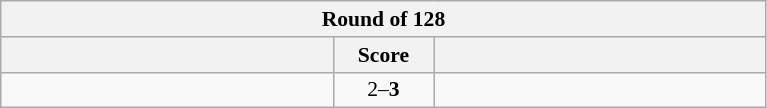<table class="wikitable" style="text-align: center; font-size:90% ">
<tr>
<th colspan=3>Round of 128</th>
</tr>
<tr>
<th width=215></th>
<th width=60>Score</th>
<th width=215></th>
</tr>
<tr>
<td align=left></td>
<td>2–<strong>3</strong></td>
<td align=left><strong></strong></td>
</tr>
</table>
